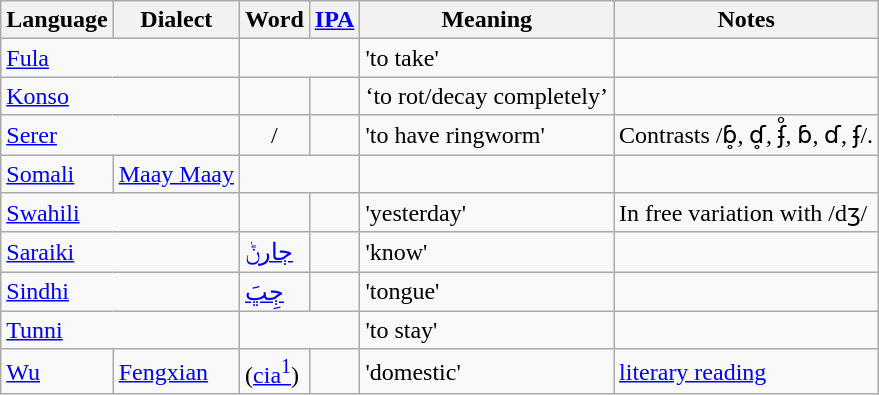<table class="wikitable">
<tr>
<th>Language</th>
<th>Dialect</th>
<th>Word</th>
<th><a href='#'>IPA</a></th>
<th>Meaning</th>
<th>Notes</th>
</tr>
<tr>
<td colspan="2"><a href='#'>Fula</a></td>
<td colspan=2 align=center></td>
<td>'to take'</td>
<td></td>
</tr>
<tr>
<td colspan="2"><a href='#'>Konso</a></td>
<td></td>
<td></td>
<td>‘to rot/decay completely’</td>
<td></td>
</tr>
<tr>
<td colspan="2"><a href='#'>Serer</a></td>
<td align="center">/</td>
<td></td>
<td>'to have ringworm'</td>
<td>Contrasts /ɓ̥, ɗ̥, ʄ̊, ɓ, ɗ, ʄ/.</td>
</tr>
<tr>
<td><a href='#'>Somali</a></td>
<td><a href='#'>Maay Maay</a></td>
<td colspan="2"></td>
<td></td>
<td></td>
</tr>
<tr>
<td colspan="2"><a href='#'>Swahili</a></td>
<td></td>
<td></td>
<td>'yesterday'</td>
<td>In free variation with /dʒ/</td>
</tr>
<tr>
<td colspan="2"><a href='#'>Saraiki</a></td>
<td><a href='#'>ڄارݨ</a></td>
<td></td>
<td>'know'</td>
<td></td>
</tr>
<tr>
<td colspan="2"><a href='#'>Sindhi</a></td>
<td><a href='#'>ڄِڀَ</a></td>
<td></td>
<td>'tongue'</td>
<td></td>
</tr>
<tr>
<td colspan="2"><a href='#'>Tunni</a></td>
<td colspan="2" align="center"></td>
<td>'to stay'</td>
<td></td>
</tr>
<tr>
<td><a href='#'>Wu</a></td>
<td><a href='#'>Fengxian</a></td>
<td> (<a href='#'>cia<sup>1</sup></a>)</td>
<td></td>
<td>'domestic'</td>
<td><a href='#'>literary reading</a></td>
</tr>
</table>
